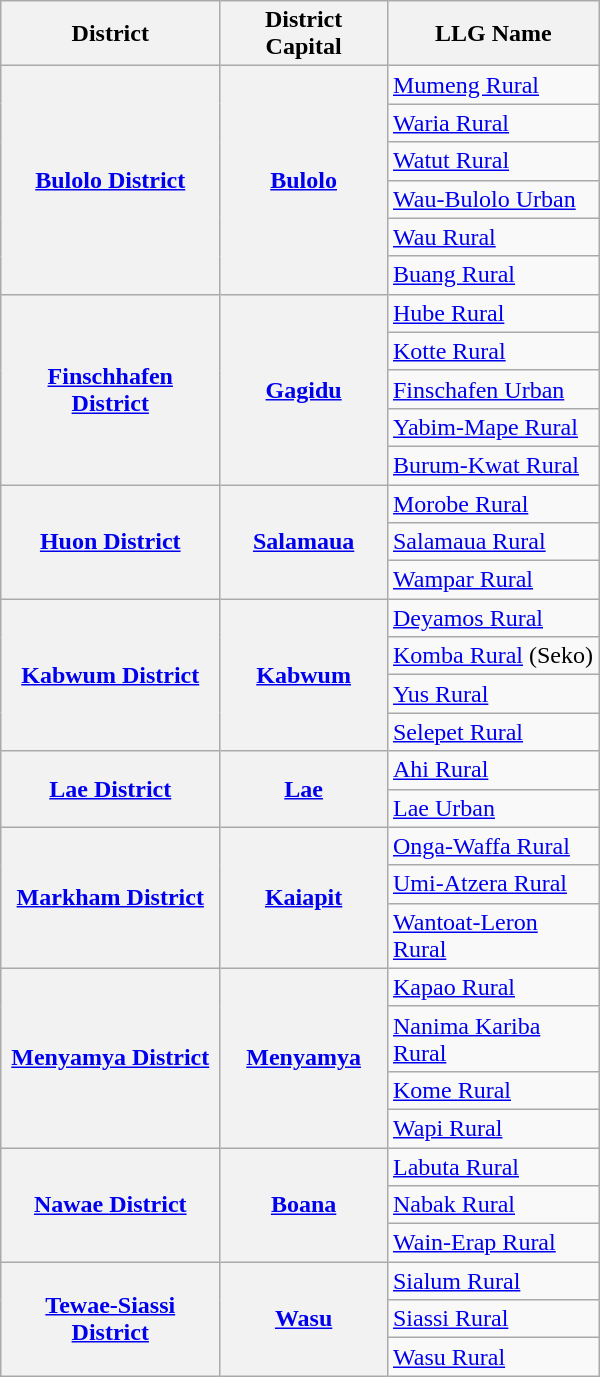<table class="wikitable" style="text-align: left;" width="400">
<tr>
<th>District</th>
<th>District Capital</th>
<th>LLG Name</th>
</tr>
<tr>
<th rowspan="6"><a href='#'>Bulolo District</a></th>
<th rowspan="6"><a href='#'>Bulolo</a></th>
<td><a href='#'>Mumeng Rural</a></td>
</tr>
<tr>
<td><a href='#'>Waria Rural</a></td>
</tr>
<tr>
<td><a href='#'>Watut Rural</a></td>
</tr>
<tr>
<td><a href='#'>Wau-Bulolo Urban</a></td>
</tr>
<tr>
<td><a href='#'>Wau Rural</a></td>
</tr>
<tr>
<td><a href='#'>Buang Rural</a></td>
</tr>
<tr>
<th rowspan="5"><a href='#'>Finschhafen District</a></th>
<th rowspan="5"><a href='#'>Gagidu</a></th>
<td><a href='#'>Hube Rural</a></td>
</tr>
<tr>
<td><a href='#'>Kotte Rural</a></td>
</tr>
<tr>
<td><a href='#'>Finschafen Urban</a></td>
</tr>
<tr>
<td><a href='#'>Yabim-Mape Rural</a></td>
</tr>
<tr>
<td><a href='#'>Burum-Kwat Rural</a></td>
</tr>
<tr>
<th rowspan="3"><a href='#'>Huon District</a></th>
<th rowspan="3"><a href='#'>Salamaua</a></th>
<td><a href='#'>Morobe Rural</a></td>
</tr>
<tr>
<td><a href='#'>Salamaua Rural</a></td>
</tr>
<tr>
<td><a href='#'>Wampar Rural</a></td>
</tr>
<tr>
<th rowspan="4"><a href='#'>Kabwum District</a></th>
<th rowspan="4"><a href='#'>Kabwum</a></th>
<td><a href='#'>Deyamos Rural</a></td>
</tr>
<tr>
<td><a href='#'>Komba Rural</a> (Seko)</td>
</tr>
<tr>
<td><a href='#'>Yus Rural</a></td>
</tr>
<tr>
<td><a href='#'>Selepet Rural</a></td>
</tr>
<tr>
<th rowspan="2"><a href='#'>Lae District</a></th>
<th rowspan="2"><a href='#'>Lae</a></th>
<td><a href='#'>Ahi Rural</a></td>
</tr>
<tr>
<td><a href='#'>Lae Urban</a></td>
</tr>
<tr>
<th rowspan="3"><a href='#'>Markham District</a></th>
<th rowspan="3"><a href='#'>Kaiapit</a></th>
<td><a href='#'>Onga-Waffa Rural</a></td>
</tr>
<tr>
<td><a href='#'>Umi-Atzera Rural</a></td>
</tr>
<tr>
<td><a href='#'>Wantoat-Leron Rural</a></td>
</tr>
<tr>
<th rowspan="4"><a href='#'>Menyamya District</a></th>
<th rowspan="4"><a href='#'>Menyamya</a></th>
<td><a href='#'>Kapao Rural</a></td>
</tr>
<tr>
<td><a href='#'>Nanima Kariba Rural</a></td>
</tr>
<tr>
<td><a href='#'>Kome Rural</a></td>
</tr>
<tr>
<td><a href='#'>Wapi Rural</a></td>
</tr>
<tr>
<th rowspan="3"><a href='#'>Nawae District</a></th>
<th rowspan="3"><a href='#'>Boana</a></th>
<td><a href='#'>Labuta Rural</a></td>
</tr>
<tr>
<td><a href='#'>Nabak Rural</a></td>
</tr>
<tr>
<td><a href='#'>Wain-Erap Rural</a></td>
</tr>
<tr>
<th rowspan="3"><a href='#'>Tewae-Siassi District</a></th>
<th rowspan="3"><a href='#'>Wasu</a></th>
<td><a href='#'>Sialum Rural</a></td>
</tr>
<tr>
<td><a href='#'>Siassi Rural</a></td>
</tr>
<tr>
<td><a href='#'>Wasu Rural</a></td>
</tr>
</table>
